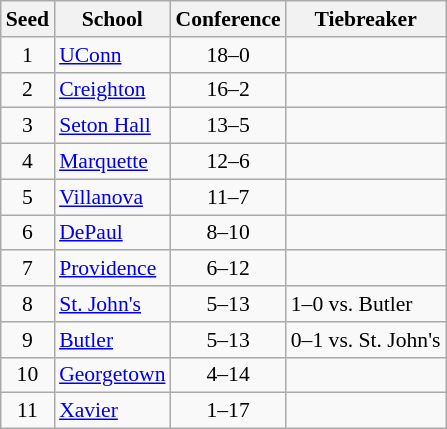<table class="wikitable" style="white-space:nowrap; font-size:90%;text-align:center">
<tr>
<th>Seed</th>
<th>School</th>
<th>Conference</th>
<th>Tiebreaker</th>
</tr>
<tr>
<td>1</td>
<td align="left"><a href='#'>UConn</a></td>
<td>18–0</td>
<td align="left"></td>
</tr>
<tr>
<td>2</td>
<td align="left"><a href='#'>Creighton</a></td>
<td>16–2</td>
<td align="left"></td>
</tr>
<tr>
<td>3</td>
<td align="left"><a href='#'>Seton Hall</a></td>
<td>13–5</td>
<td align="left"></td>
</tr>
<tr>
<td>4</td>
<td align="left"><a href='#'>Marquette</a></td>
<td>12–6</td>
<td align="left"></td>
</tr>
<tr>
<td>5</td>
<td align="left"><a href='#'>Villanova</a></td>
<td>11–7</td>
<td align="left"></td>
</tr>
<tr>
<td>6</td>
<td align="left"><a href='#'>DePaul</a></td>
<td>8–10</td>
<td align="left"></td>
</tr>
<tr>
<td>7</td>
<td align="left"><a href='#'>Providence</a></td>
<td>6–12</td>
<td align="left"></td>
</tr>
<tr>
<td>8</td>
<td align="left"><a href='#'>St. John's</a></td>
<td>5–13</td>
<td align="left">1–0 vs. Butler</td>
</tr>
<tr>
<td>9</td>
<td align="left"><a href='#'>Butler</a></td>
<td>5–13</td>
<td align="left">0–1 vs. St. John's</td>
</tr>
<tr>
<td>10</td>
<td align="left"><a href='#'>Georgetown</a></td>
<td>4–14</td>
<td align="left"></td>
</tr>
<tr>
<td>11</td>
<td align="left"><a href='#'>Xavier</a></td>
<td>1–17</td>
<td align="left"></td>
</tr>
</table>
